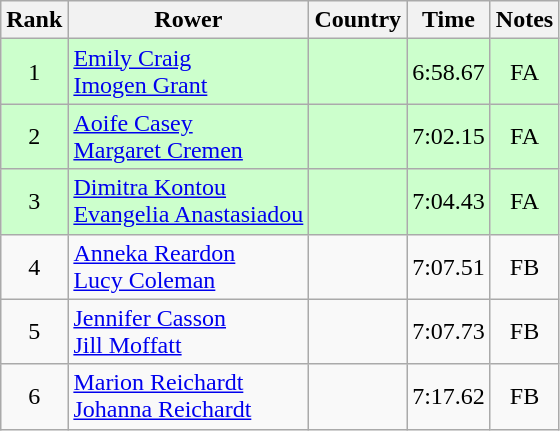<table class="wikitable" style="text-align:center">
<tr>
<th>Rank</th>
<th>Rower</th>
<th>Country</th>
<th>Time</th>
<th>Notes</th>
</tr>
<tr bgcolor=ccffcc>
<td>1</td>
<td align="left"><a href='#'>Emily Craig</a><br><a href='#'>Imogen Grant</a></td>
<td align="left"></td>
<td>6:58.67</td>
<td>FA</td>
</tr>
<tr bgcolor=ccffcc>
<td>2</td>
<td align="left"><a href='#'>Aoife Casey</a><br><a href='#'>Margaret Cremen</a></td>
<td align="left"></td>
<td>7:02.15</td>
<td>FA</td>
</tr>
<tr bgcolor=ccffcc>
<td>3</td>
<td align="left"><a href='#'>Dimitra Kontou</a><br><a href='#'>Evangelia Anastasiadou</a></td>
<td align="left"></td>
<td>7:04.43</td>
<td>FA</td>
</tr>
<tr>
<td>4</td>
<td align="left"><a href='#'>Anneka Reardon</a><br><a href='#'>Lucy Coleman</a></td>
<td align="left"></td>
<td>7:07.51</td>
<td>FB</td>
</tr>
<tr>
<td>5</td>
<td align="left"><a href='#'>Jennifer Casson</a><br><a href='#'>Jill Moffatt</a></td>
<td align="left"></td>
<td>7:07.73</td>
<td>FB</td>
</tr>
<tr>
<td>6</td>
<td align="left"><a href='#'>Marion Reichardt</a><br><a href='#'>Johanna Reichardt</a></td>
<td align="left"></td>
<td>7:17.62</td>
<td>FB</td>
</tr>
</table>
